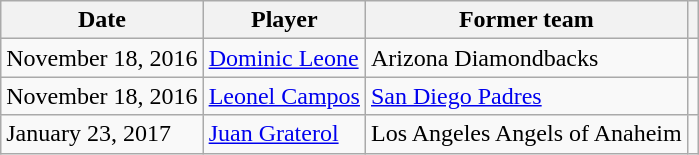<table class="wikitable">
<tr>
<th>Date</th>
<th>Player</th>
<th>Former team</th>
<th></th>
</tr>
<tr>
<td>November 18, 2016</td>
<td><a href='#'>Dominic Leone</a></td>
<td>Arizona Diamondbacks</td>
<td></td>
</tr>
<tr>
<td>November 18, 2016</td>
<td><a href='#'>Leonel Campos</a></td>
<td><a href='#'>San Diego Padres</a></td>
<td></td>
</tr>
<tr>
<td>January 23, 2017</td>
<td><a href='#'>Juan Graterol</a></td>
<td>Los Angeles Angels of Anaheim</td>
<td></td>
</tr>
</table>
